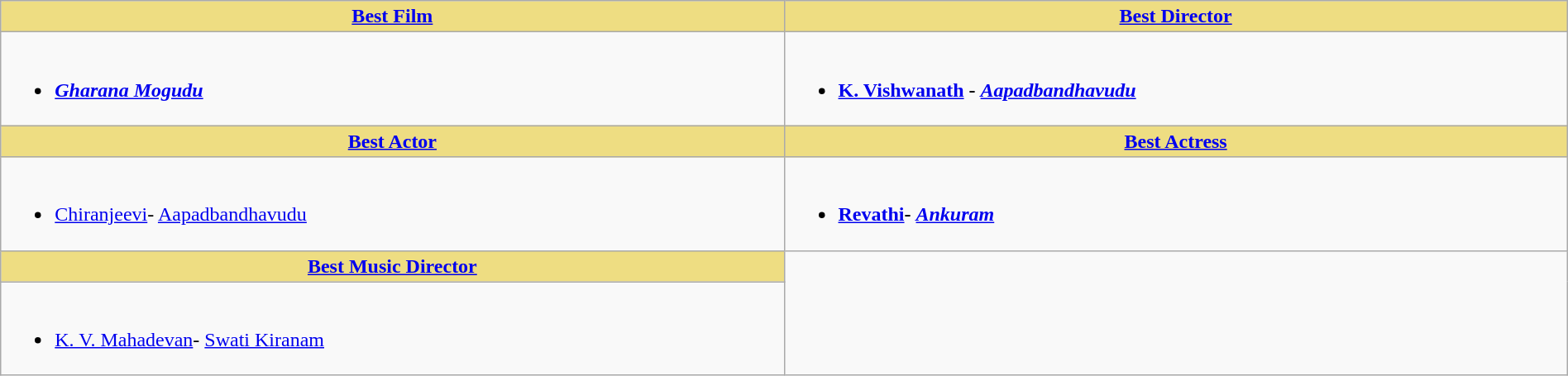<table class="wikitable" width=100% |>
<tr>
<th !  style="background:#eedd82; text-align:center; width:50%;"><a href='#'>Best Film</a></th>
<th !  style="background:#eedd82; text-align:center; width:50%;"><a href='#'>Best Director</a></th>
</tr>
<tr>
<td valign="top"><br><ul><li><strong><em><a href='#'>Gharana Mogudu</a></em></strong></li></ul></td>
<td valign="top"><br><ul><li><strong><a href='#'>K. Vishwanath</a> - <em><a href='#'>Aapadbandhavudu</a><strong><em></li></ul></td>
</tr>
<tr>
<th ! style="background:#eedd82; text-align:center;"><a href='#'>Best Actor</a></th>
<th ! style="background:#eedd82; text-align:center;"><a href='#'>Best Actress</a></th>
</tr>
<tr>
<td><br><ul><li></strong><a href='#'>Chiranjeevi</a>- </em><a href='#'>Aapadbandhavudu</a></em></strong></li></ul></td>
<td><br><ul><li><strong><a href='#'>Revathi</a>- <em><a href='#'>Ankuram</a><strong><em></li></ul></td>
</tr>
<tr>
<th ! style="background:#eedd82; text-align:center;"><a href='#'>Best Music Director</a></th>
</tr>
<tr>
<td><br><ul><li></strong><a href='#'>K. V. Mahadevan</a>- </em><a href='#'>Swati Kiranam</a></em></strong></li></ul></td>
</tr>
</table>
